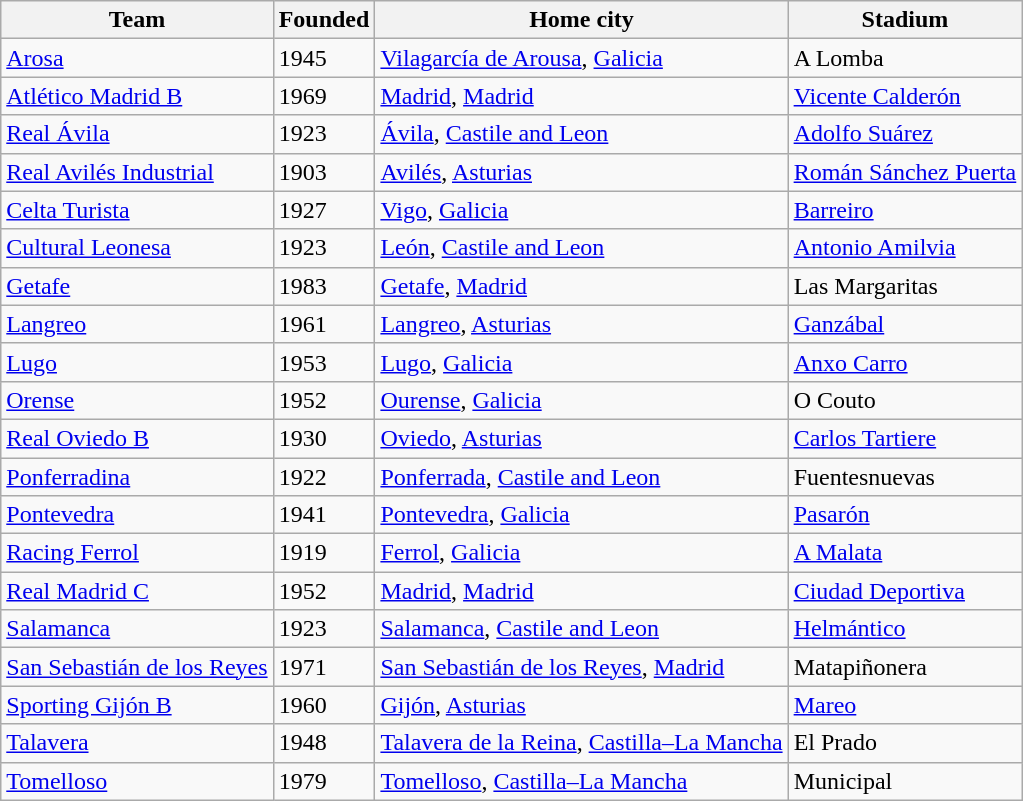<table class="wikitable sortable">
<tr>
<th>Team</th>
<th>Founded</th>
<th>Home city</th>
<th>Stadium</th>
</tr>
<tr>
<td><a href='#'>Arosa</a></td>
<td>1945</td>
<td><a href='#'>Vilagarcía de Arousa</a>, <a href='#'>Galicia</a></td>
<td>A Lomba</td>
</tr>
<tr>
<td><a href='#'>Atlético Madrid B</a></td>
<td>1969</td>
<td><a href='#'>Madrid</a>, <a href='#'>Madrid</a></td>
<td><a href='#'>Vicente Calderón</a></td>
</tr>
<tr>
<td><a href='#'>Real Ávila</a></td>
<td>1923</td>
<td><a href='#'>Ávila</a>, <a href='#'>Castile and Leon</a></td>
<td><a href='#'>Adolfo Suárez</a></td>
</tr>
<tr>
<td><a href='#'>Real Avilés Industrial</a></td>
<td>1903</td>
<td><a href='#'>Avilés</a>, <a href='#'>Asturias</a></td>
<td><a href='#'>Román Sánchez Puerta</a></td>
</tr>
<tr>
<td><a href='#'>Celta Turista</a></td>
<td>1927</td>
<td><a href='#'>Vigo</a>, <a href='#'>Galicia</a></td>
<td><a href='#'>Barreiro</a></td>
</tr>
<tr>
<td><a href='#'>Cultural Leonesa</a></td>
<td>1923</td>
<td><a href='#'>León</a>, <a href='#'>Castile and Leon</a></td>
<td><a href='#'>Antonio Amilvia</a></td>
</tr>
<tr>
<td><a href='#'>Getafe</a></td>
<td>1983</td>
<td><a href='#'>Getafe</a>, <a href='#'>Madrid</a></td>
<td>Las Margaritas</td>
</tr>
<tr>
<td><a href='#'>Langreo</a></td>
<td>1961</td>
<td><a href='#'>Langreo</a>, <a href='#'>Asturias</a></td>
<td><a href='#'>Ganzábal</a></td>
</tr>
<tr>
<td><a href='#'>Lugo</a></td>
<td>1953</td>
<td><a href='#'>Lugo</a>, <a href='#'>Galicia</a></td>
<td><a href='#'>Anxo Carro</a></td>
</tr>
<tr>
<td><a href='#'>Orense</a></td>
<td>1952</td>
<td><a href='#'>Ourense</a>, <a href='#'>Galicia</a></td>
<td>O Couto</td>
</tr>
<tr>
<td><a href='#'>Real Oviedo B</a></td>
<td>1930</td>
<td><a href='#'>Oviedo</a>, <a href='#'>Asturias</a></td>
<td><a href='#'>Carlos Tartiere</a></td>
</tr>
<tr>
<td><a href='#'>Ponferradina</a></td>
<td>1922</td>
<td><a href='#'>Ponferrada</a>, <a href='#'>Castile and Leon</a></td>
<td>Fuentesnuevas</td>
</tr>
<tr>
<td><a href='#'>Pontevedra</a></td>
<td>1941</td>
<td><a href='#'>Pontevedra</a>, <a href='#'>Galicia</a></td>
<td><a href='#'>Pasarón</a></td>
</tr>
<tr>
<td><a href='#'>Racing Ferrol</a></td>
<td>1919</td>
<td><a href='#'>Ferrol</a>, <a href='#'>Galicia</a></td>
<td><a href='#'>A Malata</a></td>
</tr>
<tr>
<td><a href='#'>Real Madrid C</a></td>
<td>1952</td>
<td><a href='#'>Madrid</a>, <a href='#'>Madrid</a></td>
<td><a href='#'>Ciudad Deportiva</a></td>
</tr>
<tr>
<td><a href='#'>Salamanca</a></td>
<td>1923</td>
<td><a href='#'>Salamanca</a>, <a href='#'>Castile and Leon</a></td>
<td><a href='#'>Helmántico</a></td>
</tr>
<tr>
<td><a href='#'>San Sebastián de los Reyes</a></td>
<td>1971</td>
<td><a href='#'>San Sebastián de los Reyes</a>, <a href='#'>Madrid</a></td>
<td>Matapiñonera</td>
</tr>
<tr>
<td><a href='#'>Sporting Gijón B</a></td>
<td>1960</td>
<td><a href='#'>Gijón</a>, <a href='#'>Asturias</a></td>
<td><a href='#'>Mareo</a></td>
</tr>
<tr>
<td><a href='#'>Talavera</a></td>
<td>1948</td>
<td><a href='#'>Talavera de la Reina</a>, <a href='#'>Castilla–La Mancha</a></td>
<td>El Prado</td>
</tr>
<tr>
<td><a href='#'>Tomelloso</a></td>
<td>1979</td>
<td><a href='#'>Tomelloso</a>, <a href='#'>Castilla–La Mancha</a></td>
<td>Municipal</td>
</tr>
</table>
